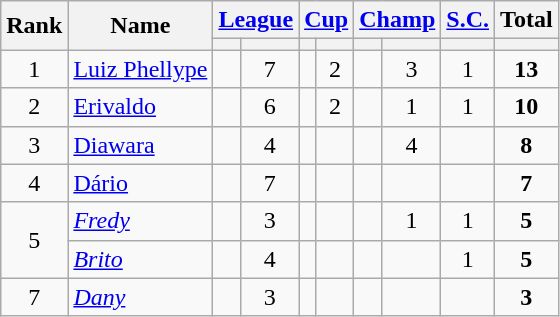<table class="wikitable" style="text-align:center">
<tr>
<th rowspan="2">Rank</th>
<th rowspan="2">Name</th>
<th colspan=2><a href='#'>League</a></th>
<th colspan=2><a href='#'>Cup</a></th>
<th colspan=2><a href='#'>Champ</a></th>
<th><a href='#'>S.C.</a></th>
<th>Total</th>
</tr>
<tr>
<th></th>
<th></th>
<th></th>
<th></th>
<th></th>
<th></th>
<th></th>
<th></th>
</tr>
<tr>
<td>1</td>
<td align="left"> <a href='#'>Luiz Phellype</a></td>
<td></td>
<td>7</td>
<td></td>
<td>2</td>
<td></td>
<td>3</td>
<td>1</td>
<td><strong>13</strong></td>
</tr>
<tr>
<td>2</td>
<td align="left"> <a href='#'>Erivaldo</a></td>
<td></td>
<td>6</td>
<td></td>
<td>2</td>
<td></td>
<td>1</td>
<td>1</td>
<td><strong>10</strong></td>
</tr>
<tr>
<td>3</td>
<td align="left"> <a href='#'>Diawara</a></td>
<td></td>
<td>4</td>
<td></td>
<td></td>
<td></td>
<td>4</td>
<td></td>
<td><strong>8</strong></td>
</tr>
<tr>
<td>4</td>
<td align="left"> <a href='#'>Dário</a></td>
<td></td>
<td>7</td>
<td></td>
<td></td>
<td></td>
<td></td>
<td></td>
<td><strong>7</strong></td>
</tr>
<tr>
<td rowspan=2>5</td>
<td align="left"> <a href='#'><em>Fredy</em></a></td>
<td></td>
<td>3</td>
<td></td>
<td></td>
<td></td>
<td>1</td>
<td>1</td>
<td><strong>5</strong></td>
</tr>
<tr>
<td align="left"> <a href='#'><em>Brito</em></a></td>
<td></td>
<td>4</td>
<td></td>
<td></td>
<td></td>
<td></td>
<td>1</td>
<td><strong>5</strong></td>
</tr>
<tr>
<td>7</td>
<td align="left"> <a href='#'><em>Dany</em></a></td>
<td></td>
<td>3</td>
<td></td>
<td></td>
<td></td>
<td></td>
<td></td>
<td><strong>3</strong></td>
</tr>
</table>
